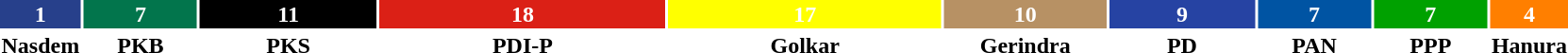<table style="width:88%; text-align:center;">
<tr style="color:white;">
<td style="background:#27408B; width:1.1%;"><strong>1</strong></td>
<td style="background:#02754C; width:7.7%;"><strong>7</strong></td>
<td style="background:#000000; width:12.1%;"><strong>11</strong></td>
<td style="background:#DB2016; width:19.8%;"><strong>18</strong></td>
<td style="background:#FFFF00; width:18.7%;"><strong>17</strong></td>
<td style="background:#B79164; width:10.9%;"><strong>10</strong></td>
<td style="background:#2643A3; width:10.0%;"><strong>9</strong></td>
<td style="background:#0054A3; width:7.7%;"><strong>7</strong></td>
<td style="background:#00A100; width:7.7%;"><strong>7</strong></td>
<td style="background:#FF7F00; width:4.4%;"><strong>4</strong></td>
</tr>
<tr>
<td><span><strong>Nasdem</strong></span></td>
<td><span><strong>PKB</strong></span></td>
<td><span><strong>PKS</strong></span></td>
<td><span><strong>PDI-P</strong></span></td>
<td><span><strong>Golkar</strong></span></td>
<td><span><strong>Gerindra</strong></span></td>
<td><span><strong>PD</strong></span></td>
<td><span><strong>PAN</strong></span></td>
<td><span><strong>PPP</strong></span></td>
<td><span><strong>Hanura</strong></span></td>
</tr>
</table>
